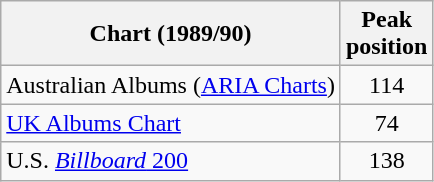<table class="wikitable">
<tr>
<th>Chart (1989/90)</th>
<th>Peak<br>position</th>
</tr>
<tr>
<td>Australian Albums (<a href='#'>ARIA Charts</a>)</td>
<td align="center">114</td>
</tr>
<tr>
<td><a href='#'>UK Albums Chart</a></td>
<td align="center">74</td>
</tr>
<tr>
<td>U.S. <a href='#'><em>Billboard</em> 200</a></td>
<td align="center">138</td>
</tr>
</table>
